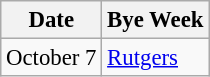<table class="wikitable" style="font-size:95%;">
<tr>
<th>Date</th>
<th>Bye Week</th>
</tr>
<tr>
<td>October 7</td>
<td><a href='#'>Rutgers</a></td>
</tr>
</table>
